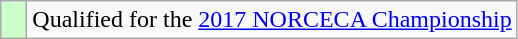<table class="wikitable" style="text-align:left">
<tr>
<td width=10px bgcolor=#ccffcc></td>
<td>Qualified for the <a href='#'>2017 NORCECA Championship</a></td>
</tr>
</table>
